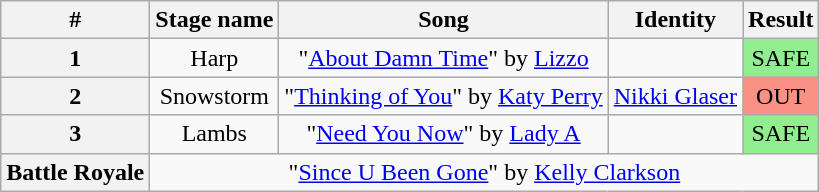<table class="wikitable plainrowheaders" style="text-align: center;">
<tr>
<th>#</th>
<th>Stage name</th>
<th>Song</th>
<th>Identity</th>
<th>Result</th>
</tr>
<tr>
<th>1</th>
<td>Harp</td>
<td>"<a href='#'>About Damn Time</a>" by <a href='#'>Lizzo</a></td>
<td></td>
<td bgcolor=lightgreen>SAFE</td>
</tr>
<tr>
<th>2</th>
<td>Snowstorm</td>
<td>"<a href='#'>Thinking of You</a>" by <a href='#'>Katy Perry</a></td>
<td><a href='#'>Nikki Glaser</a></td>
<td bgcolor=#F99185>OUT</td>
</tr>
<tr>
<th>3</th>
<td>Lambs</td>
<td>"<a href='#'>Need You Now</a>" by <a href='#'>Lady A</a></td>
<td></td>
<td bgcolor=lightgreen>SAFE</td>
</tr>
<tr>
<th>Battle Royale</th>
<td colspan=4>"<a href='#'>Since U Been Gone</a>" by <a href='#'>Kelly Clarkson</a></td>
</tr>
</table>
